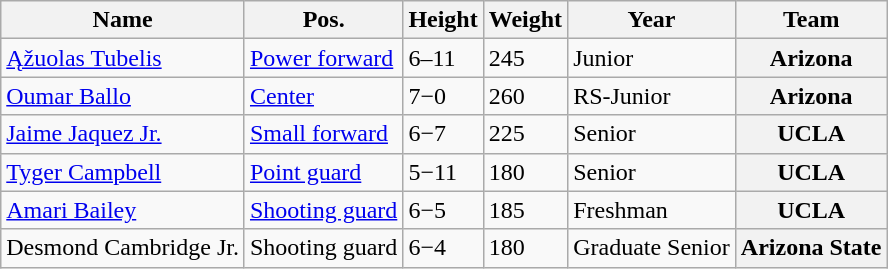<table class="wikitable sortable" border="1">
<tr>
<th>Name</th>
<th>Pos.</th>
<th>Height</th>
<th>Weight</th>
<th>Year</th>
<th>Team</th>
</tr>
<tr>
<td><a href='#'>Ąžuolas Tubelis</a></td>
<td><a href='#'>Power forward</a></td>
<td>6–11</td>
<td>245</td>
<td>Junior</td>
<th style=>Arizona</th>
</tr>
<tr>
<td><a href='#'>Oumar Ballo</a></td>
<td><a href='#'>Center</a></td>
<td>7−0</td>
<td>260</td>
<td>RS-Junior</td>
<th style=>Arizona</th>
</tr>
<tr>
<td><a href='#'>Jaime Jaquez Jr.</a></td>
<td><a href='#'>Small forward</a></td>
<td>6−7</td>
<td>225</td>
<td>Senior</td>
<th style=>UCLA</th>
</tr>
<tr>
<td><a href='#'>Tyger Campbell</a></td>
<td><a href='#'>Point guard</a></td>
<td>5−11</td>
<td>180</td>
<td>Senior</td>
<th style=>UCLA</th>
</tr>
<tr>
<td><a href='#'>Amari Bailey</a></td>
<td><a href='#'>Shooting guard</a></td>
<td>6−5</td>
<td>185</td>
<td>Freshman</td>
<th style=>UCLA</th>
</tr>
<tr>
<td>Desmond Cambridge Jr.</td>
<td>Shooting guard</td>
<td>6−4</td>
<td>180</td>
<td>Graduate Senior</td>
<th style=>Arizona State</th>
</tr>
</table>
